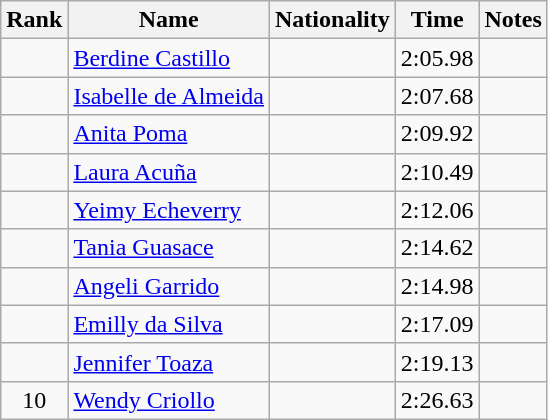<table class="wikitable sortable" style="text-align:center">
<tr>
<th>Rank</th>
<th>Name</th>
<th>Nationality</th>
<th>Time</th>
<th>Notes</th>
</tr>
<tr>
<td></td>
<td align=left><a href='#'>Berdine Castillo</a></td>
<td align=left></td>
<td>2:05.98</td>
<td></td>
</tr>
<tr>
<td></td>
<td align=left><a href='#'>Isabelle de Almeida</a></td>
<td align=left></td>
<td>2:07.68</td>
<td></td>
</tr>
<tr>
<td></td>
<td align=left><a href='#'>Anita Poma</a></td>
<td align=left></td>
<td>2:09.92</td>
<td></td>
</tr>
<tr>
<td></td>
<td align=left><a href='#'>Laura Acuña</a></td>
<td align=left></td>
<td>2:10.49</td>
<td></td>
</tr>
<tr>
<td></td>
<td align=left><a href='#'>Yeimy Echeverry</a></td>
<td align=left></td>
<td>2:12.06</td>
<td></td>
</tr>
<tr>
<td></td>
<td align=left><a href='#'>Tania Guasace</a></td>
<td align=left></td>
<td>2:14.62</td>
<td></td>
</tr>
<tr>
<td></td>
<td align=left><a href='#'>Angeli Garrido</a></td>
<td align=left></td>
<td>2:14.98</td>
<td></td>
</tr>
<tr>
<td></td>
<td align=left><a href='#'>Emilly da Silva</a></td>
<td align=left></td>
<td>2:17.09</td>
<td></td>
</tr>
<tr>
<td></td>
<td align=left><a href='#'>Jennifer Toaza</a></td>
<td align=left></td>
<td>2:19.13</td>
<td></td>
</tr>
<tr>
<td>10</td>
<td align=left><a href='#'>Wendy Criollo</a></td>
<td align=left></td>
<td>2:26.63</td>
<td></td>
</tr>
</table>
